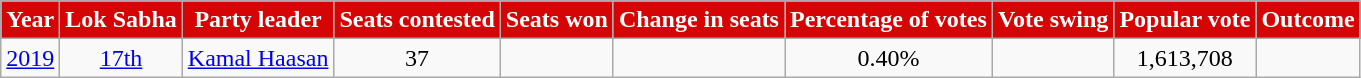<table class="wikitable sortable" style="text-align: center;">
<tr>
<th style="background-color:#D60505;color:white">Year</th>
<th style="background-color:#D60505;color:white">Lok Sabha</th>
<th style="background-color:#D60505;color:white">Party leader</th>
<th style="background-color:#D60505;color:white">Seats contested</th>
<th style="background-color:#D60505;color:white">Seats won</th>
<th style="background-color:#D60505;color:white">Change in seats</th>
<th style="background-color:#D60505;color:white">Percentage of votes</th>
<th style="background-color:#D60505;color:white">Vote swing</th>
<th style="background-color:#D60505;color:white">Popular vote</th>
<th style="background-color:#D60505;color:white">Outcome</th>
</tr>
<tr>
<td><a href='#'>2019</a></td>
<td><a href='#'>17th</a></td>
<td rowspan=2><a href='#'>Kamal&nbsp;Haasan</a></td>
<td>37</td>
<td></td>
<td></td>
<td>0.40%</td>
<td></td>
<td>1,613,708</td>
<td></td>
</tr>
</table>
